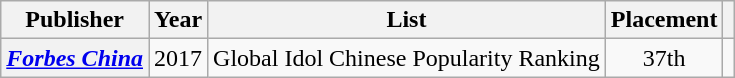<table class="wikitable plainrowheaders">
<tr>
<th>Publisher</th>
<th>Year</th>
<th>List</th>
<th>Placement</th>
<th></th>
</tr>
<tr>
<th scope="row"><em><a href='#'>Forbes China</a></em></th>
<td>2017</td>
<td>Global Idol Chinese Popularity Ranking</td>
<td style="text-align:center;">37th</td>
<td style="text-align:center;"></td>
</tr>
</table>
